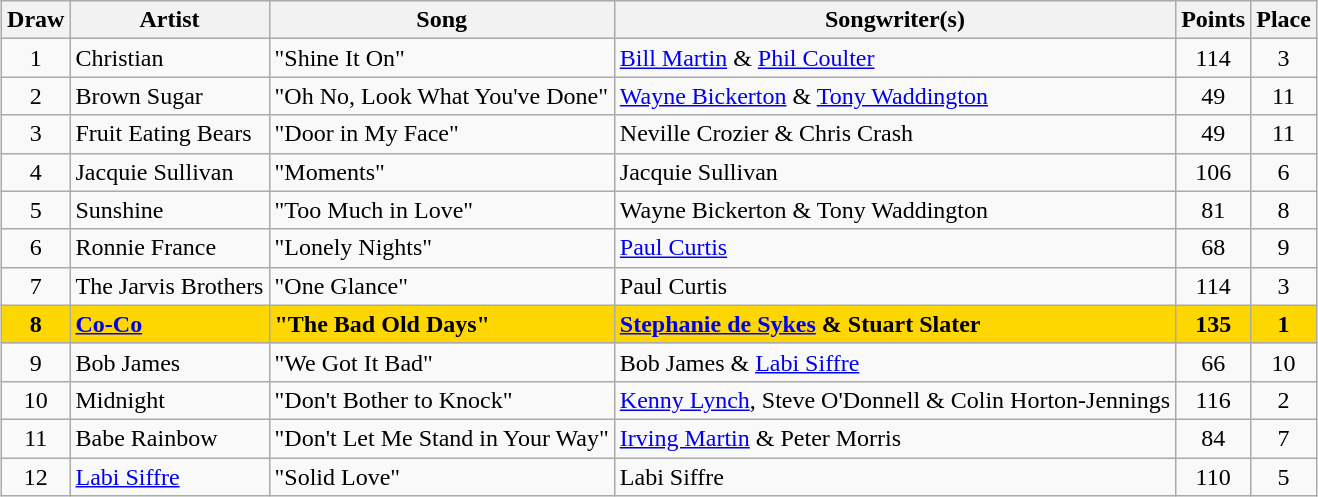<table class="sortable wikitable" style="margin: 1em auto 1em auto; text-align:center">
<tr>
<th scope="col">Draw</th>
<th scope="col">Artist</th>
<th scope="col">Song</th>
<th scope="col" class="unsortable">Songwriter(s)</th>
<th scope="col">Points</th>
<th scope="col">Place</th>
</tr>
<tr>
<td>1</td>
<td align="left">Christian</td>
<td align="left">"Shine It On"</td>
<td align="left"><a href='#'>Bill Martin</a> & <a href='#'>Phil Coulter</a></td>
<td>114</td>
<td>3</td>
</tr>
<tr>
<td>2</td>
<td align="left">Brown Sugar</td>
<td align="left">"Oh No, Look What You've Done"</td>
<td align="left"><a href='#'>Wayne Bickerton</a> & <a href='#'>Tony Waddington</a></td>
<td>49</td>
<td>11</td>
</tr>
<tr>
<td>3</td>
<td align="left">Fruit Eating Bears</td>
<td align="left">"Door in My Face"</td>
<td align="left">Neville Crozier & Chris Crash</td>
<td>49</td>
<td>11</td>
</tr>
<tr>
<td>4</td>
<td align="left">Jacquie Sullivan</td>
<td align="left">"Moments"</td>
<td align="left">Jacquie Sullivan</td>
<td>106</td>
<td>6</td>
</tr>
<tr>
<td>5</td>
<td align="left">Sunshine</td>
<td align="left">"Too Much in Love"</td>
<td align="left">Wayne Bickerton & Tony Waddington</td>
<td>81</td>
<td>8</td>
</tr>
<tr>
<td>6</td>
<td align="left">Ronnie France</td>
<td align="left">"Lonely Nights"</td>
<td align="left"><a href='#'>Paul Curtis</a></td>
<td>68</td>
<td>9</td>
</tr>
<tr>
<td>7</td>
<td align="left">The Jarvis Brothers</td>
<td align="left">"One Glance"</td>
<td align="left">Paul Curtis</td>
<td>114</td>
<td>3</td>
</tr>
<tr style="font-weight:bold; background:gold;">
<td>8</td>
<td align="left"><a href='#'>Co-Co</a></td>
<td align="left">"The Bad Old Days"</td>
<td align="left"><a href='#'>Stephanie de Sykes</a> & Stuart Slater</td>
<td>135</td>
<td>1</td>
</tr>
<tr>
<td>9</td>
<td align="left">Bob James</td>
<td align="left">"We Got It Bad"</td>
<td align="left">Bob James & <a href='#'>Labi Siffre</a></td>
<td>66</td>
<td>10</td>
</tr>
<tr>
<td>10</td>
<td align="left">Midnight</td>
<td align="left">"Don't Bother to Knock"</td>
<td align="left"><a href='#'>Kenny Lynch</a>, Steve O'Donnell & Colin Horton-Jennings</td>
<td>116</td>
<td>2</td>
</tr>
<tr>
<td>11</td>
<td align="left">Babe Rainbow</td>
<td align="left">"Don't Let Me Stand in Your Way"</td>
<td align="left"><a href='#'>Irving Martin</a> & Peter Morris</td>
<td>84</td>
<td>7</td>
</tr>
<tr>
<td>12</td>
<td align="left"><a href='#'>Labi Siffre</a></td>
<td align="left">"Solid Love"</td>
<td align="left">Labi Siffre</td>
<td>110</td>
<td>5</td>
</tr>
</table>
